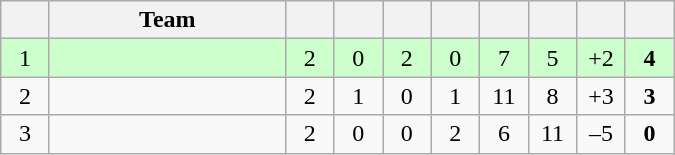<table class="wikitable" style="text-align: center; font-size: 100%;">
<tr>
<th width="25"></th>
<th width="150">Team</th>
<th width="25"></th>
<th width="25"></th>
<th width="25"></th>
<th width="25"></th>
<th width="25"></th>
<th width="25"></th>
<th width="25"></th>
<th width="25"></th>
</tr>
<tr style="background-color: #ccffcc;">
<td>1</td>
<td align=left></td>
<td>2</td>
<td>0</td>
<td>2</td>
<td>0</td>
<td>7</td>
<td>5</td>
<td>+2</td>
<td><strong>4</strong></td>
</tr>
<tr>
<td>2</td>
<td align=left></td>
<td>2</td>
<td>1</td>
<td>0</td>
<td>1</td>
<td>11</td>
<td>8</td>
<td>+3</td>
<td><strong>3</strong></td>
</tr>
<tr>
<td>3</td>
<td align=left></td>
<td>2</td>
<td>0</td>
<td>0</td>
<td>2</td>
<td>6</td>
<td>11</td>
<td>–5</td>
<td><strong>0</strong></td>
</tr>
</table>
